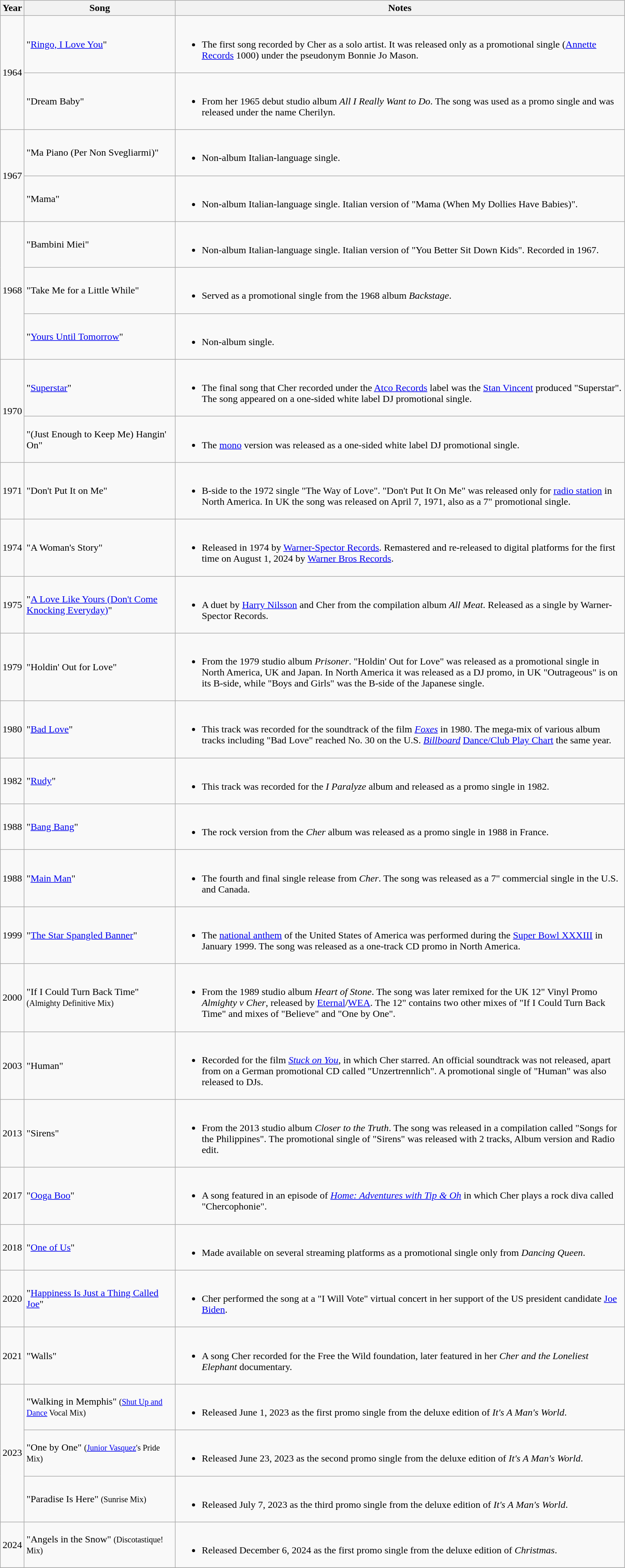<table class="wikitable" >
<tr>
<th width="30">Year</th>
<th width="240">Song</th>
<th width="730">Notes</th>
</tr>
<tr>
<td rowspan="2">1964</td>
<td>"<a href='#'>Ringo, I Love You</a>"</td>
<td><br><ul><li>The first song recorded by Cher as a solo artist. It was released only as a promotional single (<a href='#'>Annette Records</a> 1000) under the pseudonym Bonnie Jo Mason.</li></ul></td>
</tr>
<tr>
<td>"Dream Baby"</td>
<td><br><ul><li>From her 1965 debut studio album <em>All I Really Want to Do</em>. The song was used as a promo single and was released under the name Cherilyn.</li></ul></td>
</tr>
<tr>
<td rowspan="2">1967</td>
<td>"Ma Piano (Per Non Svegliarmi)"</td>
<td><br><ul><li>Non-album Italian-language single.</li></ul></td>
</tr>
<tr>
<td>"Mama"</td>
<td><br><ul><li>Non-album Italian-language single.  Italian version of "Mama (When My Dollies Have Babies)".</li></ul></td>
</tr>
<tr>
<td rowspan="3">1968</td>
<td>"Bambini Miei"</td>
<td><br><ul><li>Non-album Italian-language single. Italian version of "You Better Sit Down Kids". Recorded in 1967.</li></ul></td>
</tr>
<tr>
<td>"Take Me for a Little While"</td>
<td><br><ul><li>Served as a promotional single from the 1968 album <em>Backstage</em>.</li></ul></td>
</tr>
<tr>
<td>"<a href='#'>Yours Until Tomorrow</a>"</td>
<td><br><ul><li>Non-album single.</li></ul></td>
</tr>
<tr>
<td rowspan="2">1970</td>
<td>"<a href='#'>Superstar</a>"</td>
<td><br><ul><li>The final song that Cher recorded under the <a href='#'>Atco Records</a> label was the <a href='#'>Stan Vincent</a> produced "Superstar". The song appeared on a one-sided white label DJ promotional single.</li></ul></td>
</tr>
<tr>
<td>"(Just Enough to Keep Me) Hangin' On"</td>
<td><br><ul><li>The <a href='#'>mono</a> version was released as a one-sided white label DJ promotional single.</li></ul></td>
</tr>
<tr>
<td>1971</td>
<td>"Don't Put It on Me"</td>
<td><br><ul><li>B-side to the 1972 single "The Way of Love". "Don't Put It On Me" was released only for <a href='#'>radio station</a> in North America. In UK the song was released on April 7, 1971, also as a 7" promotional single.</li></ul></td>
</tr>
<tr>
<td>1974</td>
<td>"A Woman's Story"</td>
<td><br><ul><li>Released in 1974 by <a href='#'>Warner-Spector Records</a>. Remastered and re-released to digital platforms for the first time on August 1, 2024 by <a href='#'>Warner Bros Records</a>.</li></ul></td>
</tr>
<tr>
<td>1975</td>
<td>"<a href='#'>A Love Like Yours (Don't Come Knocking Everyday)</a>"</td>
<td><br><ul><li>A duet by <a href='#'>Harry Nilsson</a> and Cher from the compilation album <em>All Meat</em>. Released as a single by Warner-Spector Records.</li></ul></td>
</tr>
<tr>
<td>1979</td>
<td>"Holdin' Out for Love"</td>
<td><br><ul><li>From the 1979 studio album <em>Prisoner</em>. "Holdin' Out for Love" was released as a promotional single in North America, UK and Japan. In North America it was released as a DJ promo, in UK "Outrageous" is on its B-side, while "Boys and Girls" was the B-side of the Japanese single.</li></ul></td>
</tr>
<tr>
<td>1980</td>
<td>"<a href='#'>Bad Love</a>"</td>
<td><br><ul><li>This track was recorded for the soundtrack of the film <em><a href='#'>Foxes</a></em> in 1980. The mega-mix of various album tracks including "Bad Love" reached No. 30 on the U.S. <em><a href='#'>Billboard</a></em> <a href='#'>Dance/Club Play Chart</a> the same year.</li></ul></td>
</tr>
<tr>
<td>1982</td>
<td>"<a href='#'>Rudy</a>"</td>
<td><br><ul><li>This track was recorded for the <em>I Paralyze</em> album and released as a promo single in 1982.</li></ul></td>
</tr>
<tr>
<td>1988</td>
<td>"<a href='#'>Bang Bang</a>"</td>
<td><br><ul><li>The rock version from the <em>Cher</em> album was released as a promo single in 1988 in France.</li></ul></td>
</tr>
<tr>
<td>1988</td>
<td>"<a href='#'>Main Man</a>"</td>
<td><br><ul><li>The fourth and final single release from <em>Cher</em>. The song was released  as a 7" commercial single in the U.S. and Canada.</li></ul></td>
</tr>
<tr>
<td>1999</td>
<td>"<a href='#'>The Star Spangled Banner</a>"</td>
<td><br><ul><li>The <a href='#'>national anthem</a> of the United States of America was performed during the <a href='#'>Super Bowl XXXIII</a> in January 1999. The song was released as a one-track CD promo in North America.</li></ul></td>
</tr>
<tr>
<td>2000</td>
<td>"If I Could Turn Back Time" <small>(Almighty Definitive Mix)</small></td>
<td><br><ul><li>From the 1989 studio album <em>Heart of Stone</em>. The song was later remixed for the UK 12" Vinyl Promo <em>Almighty v Cher</em>, released by <a href='#'>Eternal</a>/<a href='#'>WEA</a>. The 12" contains two other mixes of "If I Could Turn Back Time" and mixes of "Believe" and "One by One".</li></ul></td>
</tr>
<tr>
<td>2003</td>
<td>"Human"</td>
<td><br><ul><li>Recorded for the film <em><a href='#'>Stuck on You</a></em>, in which Cher starred. An official soundtrack was not released, apart from on a German promotional CD called "Unzertrennlich". A promotional single of "Human" was also released to DJs.</li></ul></td>
</tr>
<tr>
<td>2013</td>
<td>"Sirens"</td>
<td><br><ul><li>From the 2013 studio album <em>Closer to the Truth</em>. The song was released in a compilation called "Songs for the Philippines". The promotional single of "Sirens" was released with 2 tracks, Album version and Radio edit.</li></ul></td>
</tr>
<tr>
<td>2017</td>
<td>"<a href='#'>Ooga Boo</a>"</td>
<td><br><ul><li>A song featured in an episode of <em><a href='#'>Home: Adventures with Tip & Oh</a></em> in which Cher plays a rock diva called "Chercophonie".</li></ul></td>
</tr>
<tr>
<td>2018</td>
<td>"<a href='#'>One of Us</a>"</td>
<td><br><ul><li>Made available on several streaming platforms as a promotional single only from <em>Dancing Queen</em>.</li></ul></td>
</tr>
<tr>
<td>2020</td>
<td>"<a href='#'>Happiness Is Just a Thing Called Joe</a>"</td>
<td><br><ul><li>Cher performed the song at a "I Will Vote" virtual concert in her support of the US president candidate <a href='#'>Joe Biden</a>.</li></ul></td>
</tr>
<tr>
<td>2021</td>
<td>"Walls"</td>
<td><br><ul><li>A song Cher recorded for the Free the Wild foundation, later featured in her <em>Cher and the Loneliest Elephant</em> documentary.</li></ul></td>
</tr>
<tr>
<td rowspan="3">2023</td>
<td>"Walking in Memphis" <small>(<a href='#'>Shut Up and Dance</a> Vocal Mix)</small></td>
<td><br><ul><li>Released June 1, 2023 as the first promo single from the deluxe edition of <em>It's A Man's World</em>.</li></ul></td>
</tr>
<tr>
<td>"One by One" <small>(<a href='#'>Junior Vasquez</a>'s Pride Mix)</small></td>
<td><br><ul><li>Released June 23, 2023 as the second promo single from the deluxe edition of <em>It's A Man's World</em>.</li></ul></td>
</tr>
<tr>
<td>"Paradise Is Here" <small>(Sunrise Mix)</small></td>
<td><br><ul><li>Released July 7, 2023 as the third promo single from the deluxe edition of <em>It's A Man's World</em>.</li></ul></td>
</tr>
<tr>
<td>2024</td>
<td>"Angels in the Snow" <small>(Discotastique! Mix)</small></td>
<td><br><ul><li>Released December 6, 2024 as the first promo single from the deluxe edition of <em>Christmas</em>.</li></ul></td>
</tr>
<tr>
</tr>
</table>
